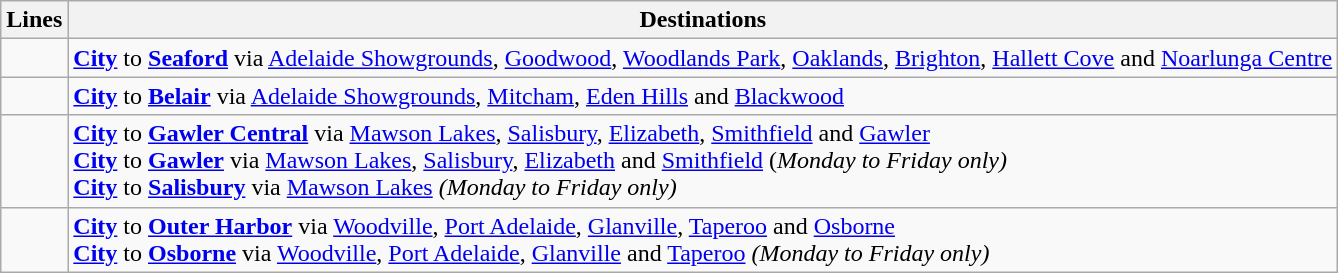<table class="wikitable">
<tr>
<th>Lines</th>
<th>Destinations</th>
</tr>
<tr>
<td></td>
<td><strong><a href='#'>City</a></strong> to <strong><a href='#'>Seaford</a></strong> via <a href='#'>Adelaide Showgrounds</a>, <a href='#'>Goodwood</a>, <a href='#'>Woodlands Park</a>, <a href='#'>Oaklands</a>, <a href='#'>Brighton</a>, <a href='#'>Hallett Cove</a> and <a href='#'>Noarlunga Centre</a></td>
</tr>
<tr>
<td></td>
<td><strong><a href='#'>City</a></strong> to <strong><a href='#'>Belair</a></strong> via <a href='#'>Adelaide Showgrounds</a>, <a href='#'>Mitcham</a>, <a href='#'>Eden Hills</a> and <a href='#'>Blackwood</a></td>
</tr>
<tr>
<td></td>
<td><strong><a href='#'>City</a></strong> to <strong><a href='#'>Gawler Central</a></strong> via <a href='#'>Mawson Lakes</a>, <a href='#'>Salisbury</a>, <a href='#'>Elizabeth</a>, <a href='#'>Smithfield</a> and <a href='#'>Gawler</a><br><strong><a href='#'>City</a></strong> to <strong><a href='#'>Gawler</a></strong> via <a href='#'>Mawson Lakes</a>, <a href='#'>Salisbury</a>, <a href='#'>Elizabeth</a> and <a href='#'>Smithfield</a> (<em>Monday to Friday only)</em><br><strong><a href='#'>City</a></strong> to <strong><a href='#'>Salisbury</a></strong> via <a href='#'>Mawson Lakes</a> <em>(Monday to Friday only)</em></td>
</tr>
<tr>
<td></td>
<td><strong><a href='#'>City</a></strong> to <strong><a href='#'>Outer Harbor</a></strong> via <a href='#'>Woodville</a>, <a href='#'>Port Adelaide</a>, <a href='#'>Glanville</a>, <a href='#'>Taperoo</a> and <a href='#'>Osborne</a><br><strong><a href='#'>City</a></strong> to <strong><a href='#'>Osborne</a></strong> via <a href='#'>Woodville</a>, <a href='#'>Port Adelaide</a>, <a href='#'>Glanville</a> and <a href='#'>Taperoo</a> <em>(Monday to Friday only)</em></td>
</tr>
</table>
